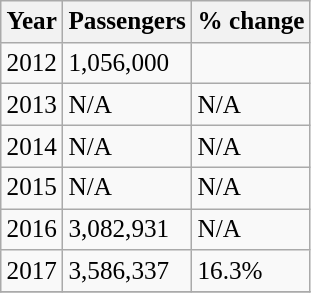<table class="wikitable" style="font-size: 105%">
<tr>
<th>Year</th>
<th>Passengers</th>
<th>% change</th>
</tr>
<tr>
<td>2012</td>
<td>1,056,000</td>
<td></td>
</tr>
<tr>
<td>2013</td>
<td>N/A</td>
<td>N/A</td>
</tr>
<tr>
<td>2014</td>
<td>N/A</td>
<td>N/A</td>
</tr>
<tr>
<td>2015</td>
<td>N/A</td>
<td>N/A</td>
</tr>
<tr>
<td>2016</td>
<td>3,082,931</td>
<td>N/A</td>
</tr>
<tr>
<td>2017</td>
<td>3,586,337</td>
<td> 16.3%</td>
</tr>
<tr>
</tr>
</table>
